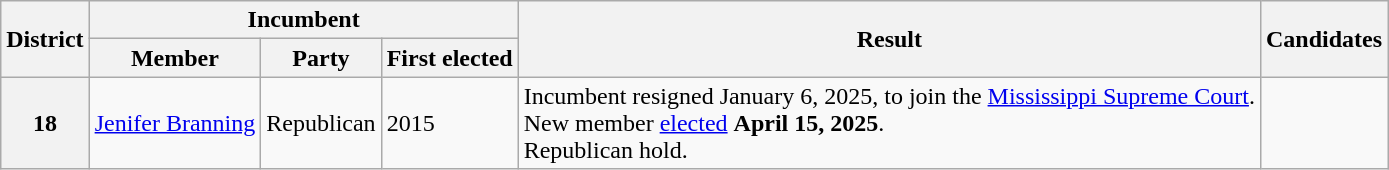<table class="wikitable sortable">
<tr>
<th rowspan=2>District</th>
<th colspan=3>Incumbent</th>
<th rowspan=2>Result</th>
<th rowspan=2>Candidates</th>
</tr>
<tr>
<th>Member</th>
<th>Party</th>
<th>First elected</th>
</tr>
<tr>
<th>18</th>
<td><a href='#'>Jenifer Branning</a></td>
<td>Republican</td>
<td>2015</td>
<td>Incumbent resigned January 6, 2025, to join the <a href='#'>Mississippi Supreme Court</a>.<br>New member <a href='#'>elected</a> <strong>April 15, 2025</strong>.<br>Republican hold.</td>
<td nowrap></td>
</tr>
</table>
